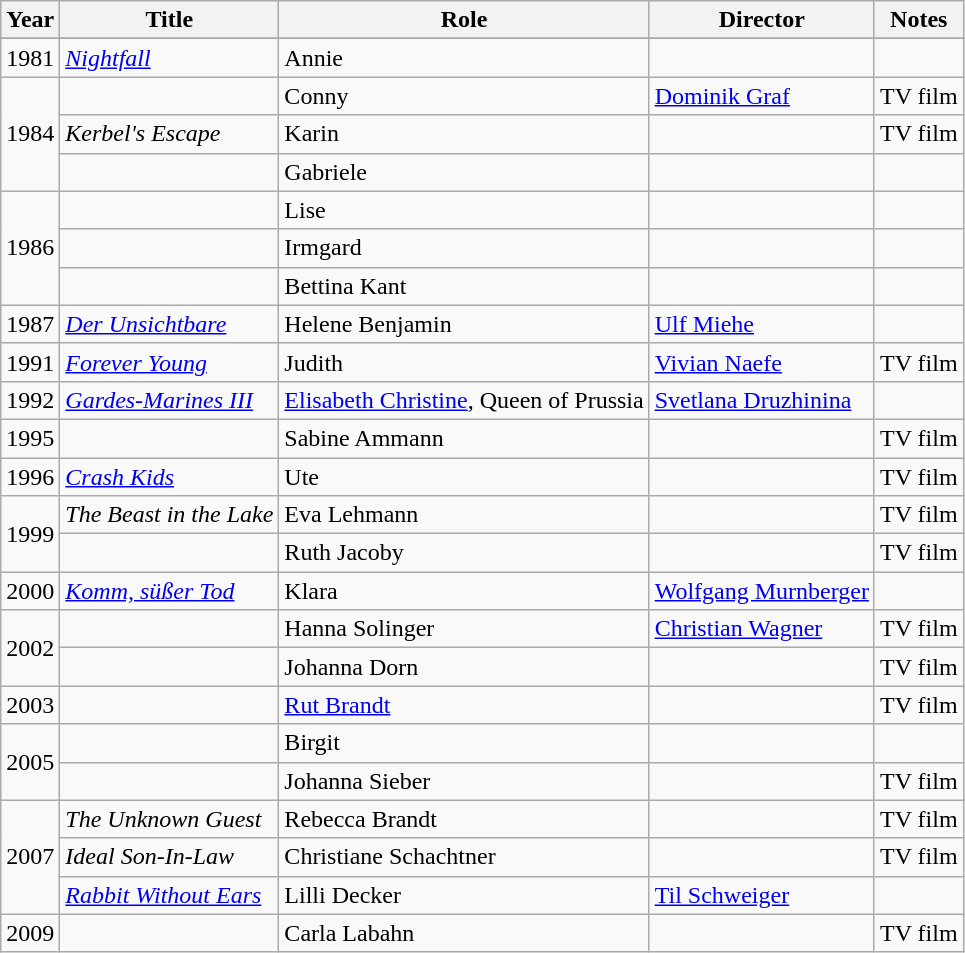<table class="wikitable sortable">
<tr>
<th>Year</th>
<th>Title</th>
<th>Role</th>
<th>Director</th>
<th class="unsortable">Notes</th>
</tr>
<tr>
</tr>
<tr>
<td>1981</td>
<td><em><a href='#'>Nightfall</a></em></td>
<td>Annie</td>
<td></td>
<td></td>
</tr>
<tr>
<td rowspan=3>1984</td>
<td><em></em></td>
<td>Conny</td>
<td><a href='#'>Dominik Graf</a></td>
<td>TV film</td>
</tr>
<tr>
<td><em>Kerbel's Escape</em></td>
<td>Karin</td>
<td></td>
<td>TV film</td>
</tr>
<tr>
<td><em></em></td>
<td>Gabriele</td>
<td></td>
<td></td>
</tr>
<tr>
<td rowspan=3>1986</td>
<td><em></em></td>
<td>Lise</td>
<td></td>
<td></td>
</tr>
<tr>
<td><em></em></td>
<td>Irmgard</td>
<td></td>
<td></td>
</tr>
<tr>
<td><em></em></td>
<td>Bettina Kant</td>
<td></td>
<td></td>
</tr>
<tr>
<td>1987</td>
<td><em><a href='#'>Der Unsichtbare</a></em></td>
<td>Helene Benjamin</td>
<td><a href='#'>Ulf Miehe</a></td>
<td></td>
</tr>
<tr>
<td>1991</td>
<td><em><a href='#'>Forever Young</a></em></td>
<td>Judith</td>
<td><a href='#'>Vivian Naefe</a></td>
<td>TV film</td>
</tr>
<tr>
<td>1992</td>
<td><em><a href='#'>Gardes-Marines III</a></em></td>
<td><a href='#'>Elisabeth Christine</a>, Queen of Prussia</td>
<td><a href='#'>Svetlana Druzhinina</a></td>
<td></td>
</tr>
<tr>
<td>1995</td>
<td><em></em></td>
<td>Sabine Ammann</td>
<td></td>
<td>TV film</td>
</tr>
<tr>
<td>1996</td>
<td><em><a href='#'>Crash Kids</a></em></td>
<td>Ute</td>
<td></td>
<td>TV film</td>
</tr>
<tr>
<td rowspan=2>1999</td>
<td><em>The Beast in the Lake</em></td>
<td>Eva Lehmann</td>
<td></td>
<td>TV film</td>
</tr>
<tr>
<td><em></em></td>
<td>Ruth Jacoby</td>
<td></td>
<td>TV film</td>
</tr>
<tr>
<td>2000</td>
<td><em><a href='#'>Komm, süßer Tod</a></em></td>
<td>Klara</td>
<td><a href='#'>Wolfgang Murnberger</a></td>
<td></td>
</tr>
<tr>
<td rowspan=2>2002</td>
<td><em></em></td>
<td>Hanna Solinger</td>
<td><a href='#'>Christian Wagner</a></td>
<td>TV film</td>
</tr>
<tr>
<td><em></em></td>
<td>Johanna Dorn</td>
<td></td>
<td>TV film</td>
</tr>
<tr>
<td>2003</td>
<td><em></em></td>
<td><a href='#'>Rut Brandt</a></td>
<td></td>
<td>TV film</td>
</tr>
<tr>
<td rowspan=2>2005</td>
<td><em></em></td>
<td>Birgit</td>
<td></td>
<td></td>
</tr>
<tr>
<td><em></em></td>
<td>Johanna Sieber</td>
<td></td>
<td>TV film</td>
</tr>
<tr>
<td rowspan=3>2007</td>
<td><em>The Unknown Guest</em></td>
<td>Rebecca Brandt</td>
<td></td>
<td>TV film</td>
</tr>
<tr>
<td><em>Ideal Son-In-Law</em></td>
<td>Christiane Schachtner</td>
<td></td>
<td>TV film</td>
</tr>
<tr>
<td><em><a href='#'>Rabbit Without Ears</a></em></td>
<td>Lilli Decker</td>
<td><a href='#'>Til Schweiger</a></td>
<td></td>
</tr>
<tr>
<td>2009</td>
<td><em></em></td>
<td>Carla Labahn</td>
<td></td>
<td>TV film</td>
</tr>
</table>
